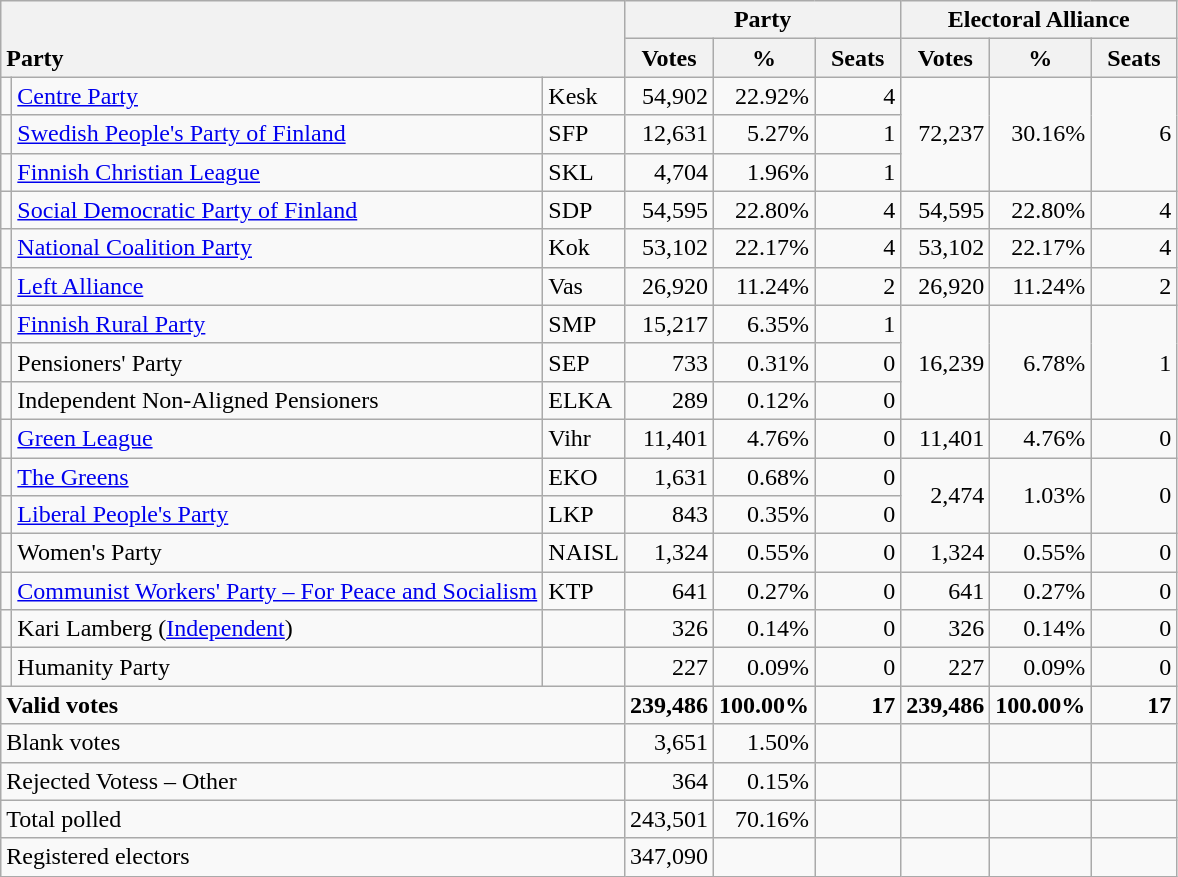<table class="wikitable" border="1" style="text-align:right;">
<tr>
<th style="text-align:left;" valign=bottom rowspan=2 colspan=3>Party</th>
<th colspan=3>Party</th>
<th colspan=3>Electoral Alliance</th>
</tr>
<tr>
<th align=center valign=bottom width="50">Votes</th>
<th align=center valign=bottom width="50">%</th>
<th align=center valign=bottom width="50">Seats</th>
<th align=center valign=bottom width="50">Votes</th>
<th align=center valign=bottom width="50">%</th>
<th align=center valign=bottom width="50">Seats</th>
</tr>
<tr>
<td></td>
<td align=left><a href='#'>Centre Party</a></td>
<td align=left>Kesk</td>
<td>54,902</td>
<td>22.92%</td>
<td>4</td>
<td rowspan=3>72,237</td>
<td rowspan=3>30.16%</td>
<td rowspan=3>6</td>
</tr>
<tr>
<td></td>
<td align=left><a href='#'>Swedish People's Party of Finland</a></td>
<td align=left>SFP</td>
<td>12,631</td>
<td>5.27%</td>
<td>1</td>
</tr>
<tr>
<td></td>
<td align=left><a href='#'>Finnish Christian League</a></td>
<td align=left>SKL</td>
<td>4,704</td>
<td>1.96%</td>
<td>1</td>
</tr>
<tr>
<td></td>
<td align=left style="white-space: nowrap;"><a href='#'>Social Democratic Party of Finland</a></td>
<td align=left>SDP</td>
<td>54,595</td>
<td>22.80%</td>
<td>4</td>
<td>54,595</td>
<td>22.80%</td>
<td>4</td>
</tr>
<tr>
<td></td>
<td align=left><a href='#'>National Coalition Party</a></td>
<td align=left>Kok</td>
<td>53,102</td>
<td>22.17%</td>
<td>4</td>
<td>53,102</td>
<td>22.17%</td>
<td>4</td>
</tr>
<tr>
<td></td>
<td align=left><a href='#'>Left Alliance</a></td>
<td align=left>Vas</td>
<td>26,920</td>
<td>11.24%</td>
<td>2</td>
<td>26,920</td>
<td>11.24%</td>
<td>2</td>
</tr>
<tr>
<td></td>
<td align=left><a href='#'>Finnish Rural Party</a></td>
<td align=left>SMP</td>
<td>15,217</td>
<td>6.35%</td>
<td>1</td>
<td rowspan=3>16,239</td>
<td rowspan=3>6.78%</td>
<td rowspan=3>1</td>
</tr>
<tr>
<td></td>
<td align=left>Pensioners' Party</td>
<td align=left>SEP</td>
<td>733</td>
<td>0.31%</td>
<td>0</td>
</tr>
<tr>
<td></td>
<td align=left>Independent Non-Aligned Pensioners</td>
<td align=left>ELKA</td>
<td>289</td>
<td>0.12%</td>
<td>0</td>
</tr>
<tr>
<td></td>
<td align=left><a href='#'>Green League</a></td>
<td align=left>Vihr</td>
<td>11,401</td>
<td>4.76%</td>
<td>0</td>
<td>11,401</td>
<td>4.76%</td>
<td>0</td>
</tr>
<tr>
<td></td>
<td align=left><a href='#'>The Greens</a></td>
<td align=left>EKO</td>
<td>1,631</td>
<td>0.68%</td>
<td>0</td>
<td rowspan=2>2,474</td>
<td rowspan=2>1.03%</td>
<td rowspan=2>0</td>
</tr>
<tr>
<td></td>
<td align=left><a href='#'>Liberal People's Party</a></td>
<td align=left>LKP</td>
<td>843</td>
<td>0.35%</td>
<td>0</td>
</tr>
<tr>
<td></td>
<td align=left>Women's Party</td>
<td align=left>NAISL</td>
<td>1,324</td>
<td>0.55%</td>
<td>0</td>
<td>1,324</td>
<td>0.55%</td>
<td>0</td>
</tr>
<tr>
<td></td>
<td align=left><a href='#'>Communist Workers' Party – For Peace and Socialism</a></td>
<td align=left>KTP</td>
<td>641</td>
<td>0.27%</td>
<td>0</td>
<td>641</td>
<td>0.27%</td>
<td>0</td>
</tr>
<tr>
<td></td>
<td align=left>Kari Lamberg (<a href='#'>Independent</a>)</td>
<td align=left></td>
<td>326</td>
<td>0.14%</td>
<td>0</td>
<td>326</td>
<td>0.14%</td>
<td>0</td>
</tr>
<tr>
<td></td>
<td align=left>Humanity Party</td>
<td align=left></td>
<td>227</td>
<td>0.09%</td>
<td>0</td>
<td>227</td>
<td>0.09%</td>
<td>0</td>
</tr>
<tr style="font-weight:bold">
<td align=left colspan=3>Valid votes</td>
<td>239,486</td>
<td>100.00%</td>
<td>17</td>
<td>239,486</td>
<td>100.00%</td>
<td>17</td>
</tr>
<tr>
<td align=left colspan=3>Blank votes</td>
<td>3,651</td>
<td>1.50%</td>
<td></td>
<td></td>
<td></td>
<td></td>
</tr>
<tr>
<td align=left colspan=3>Rejected Votess – Other</td>
<td>364</td>
<td>0.15%</td>
<td></td>
<td></td>
<td></td>
<td></td>
</tr>
<tr>
<td align=left colspan=3>Total polled</td>
<td>243,501</td>
<td>70.16%</td>
<td></td>
<td></td>
<td></td>
<td></td>
</tr>
<tr>
<td align=left colspan=3>Registered electors</td>
<td>347,090</td>
<td></td>
<td></td>
<td></td>
<td></td>
<td></td>
</tr>
</table>
